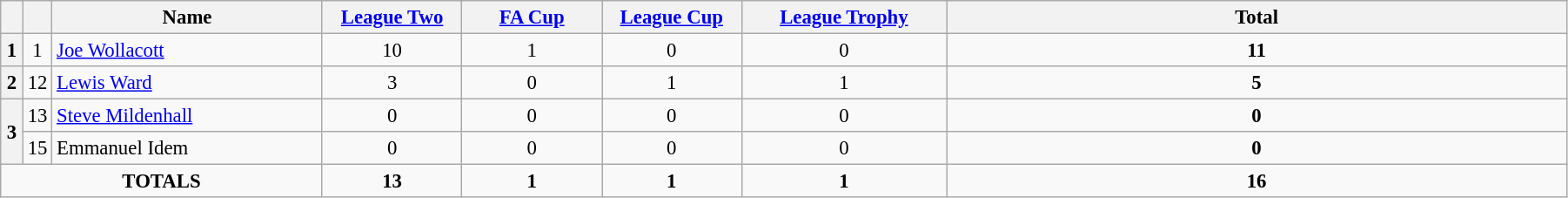<table class="wikitable" style="text-align:center; font-size:95%; width:95%;">
<tr>
<th width=10></th>
<th width=10></th>
<th width=200>Name</th>
<th width=100><a href='#'>League Two</a></th>
<th width=100><a href='#'>FA Cup</a></th>
<th width=100><a href='#'>League Cup</a></th>
<th width=150><a href='#'>League Trophy</a></th>
<th>Total</th>
</tr>
<tr>
<th rowspan=1>1</th>
<td>1</td>
<td align="left"> <a href='#'>Joe Wollacott</a></td>
<td>10</td>
<td>1</td>
<td>0</td>
<td>0</td>
<td><strong>11</strong></td>
</tr>
<tr>
<th rowspan=1>2</th>
<td>12</td>
<td align="left"> <a href='#'>Lewis Ward</a></td>
<td>3</td>
<td>0</td>
<td>1</td>
<td>1</td>
<td><strong>5</strong></td>
</tr>
<tr>
<th rowspan=2>3</th>
<td>13</td>
<td align="left"> <a href='#'>Steve Mildenhall</a></td>
<td>0</td>
<td>0</td>
<td>0</td>
<td>0</td>
<td><strong>0</strong></td>
</tr>
<tr>
<td>15</td>
<td align="left"> Emmanuel Idem</td>
<td>0</td>
<td>0</td>
<td>0</td>
<td>0</td>
<td><strong>0</strong></td>
</tr>
<tr>
<td colspan="3"><strong>TOTALS</strong></td>
<td><strong>13</strong></td>
<td><strong>1</strong></td>
<td><strong>1</strong></td>
<td><strong>1</strong></td>
<td><strong>16</strong></td>
</tr>
</table>
